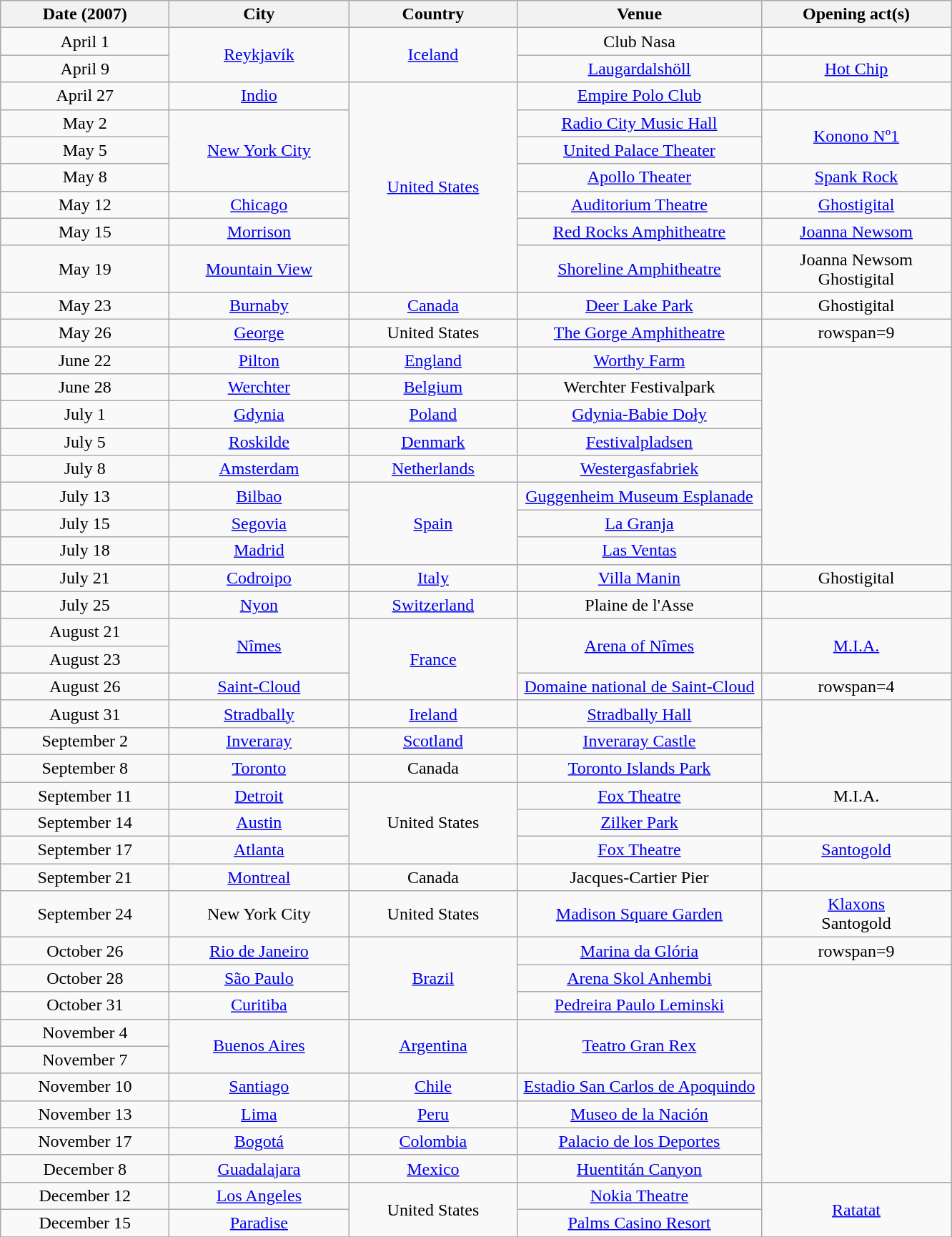<table class="wikitable" style="text-align:center;">
<tr>
<th style="width:150px;">Date (2007)</th>
<th style="width:160px;">City</th>
<th style="width:150px;">Country</th>
<th style="width:220px;">Venue</th>
<th style="width:170px;">Opening act(s)</th>
</tr>
<tr>
<td>April 1</td>
<td rowspan=2><a href='#'>Reykjavík</a></td>
<td rowspan=2><a href='#'>Iceland</a></td>
<td>Club Nasa</td>
<td></td>
</tr>
<tr>
<td>April 9</td>
<td><a href='#'>Laugardalshöll</a></td>
<td><a href='#'>Hot Chip</a></td>
</tr>
<tr>
<td>April 27</td>
<td><a href='#'>Indio</a></td>
<td rowspan="7"><a href='#'>United States</a></td>
<td><a href='#'>Empire Polo Club</a></td>
<td></td>
</tr>
<tr>
<td>May 2</td>
<td rowspan="3"><a href='#'>New York City</a></td>
<td><a href='#'>Radio City Music Hall</a></td>
<td rowspan=2><a href='#'>Konono Nº1</a></td>
</tr>
<tr>
<td>May 5</td>
<td><a href='#'>United Palace Theater</a></td>
</tr>
<tr>
<td>May 8</td>
<td><a href='#'>Apollo Theater</a></td>
<td><a href='#'>Spank Rock</a></td>
</tr>
<tr>
<td>May 12</td>
<td><a href='#'>Chicago</a></td>
<td><a href='#'>Auditorium Theatre</a></td>
<td><a href='#'>Ghostigital</a></td>
</tr>
<tr>
<td>May 15</td>
<td><a href='#'>Morrison</a></td>
<td><a href='#'>Red Rocks Amphitheatre</a></td>
<td><a href='#'>Joanna Newsom</a></td>
</tr>
<tr>
<td>May 19</td>
<td><a href='#'>Mountain View</a></td>
<td><a href='#'>Shoreline Amphitheatre</a></td>
<td>Joanna Newsom<br>Ghostigital</td>
</tr>
<tr>
<td>May 23</td>
<td><a href='#'>Burnaby</a></td>
<td><a href='#'>Canada</a></td>
<td><a href='#'>Deer Lake Park</a></td>
<td>Ghostigital</td>
</tr>
<tr>
<td>May 26</td>
<td><a href='#'>George</a></td>
<td>United States</td>
<td><a href='#'>The Gorge Amphitheatre</a></td>
<td>rowspan=9 </td>
</tr>
<tr>
<td>June 22</td>
<td><a href='#'>Pilton</a></td>
<td><a href='#'>England</a></td>
<td><a href='#'>Worthy Farm</a></td>
</tr>
<tr>
<td>June 28</td>
<td><a href='#'>Werchter</a></td>
<td><a href='#'>Belgium</a></td>
<td>Werchter Festivalpark</td>
</tr>
<tr>
<td>July 1</td>
<td><a href='#'>Gdynia</a></td>
<td><a href='#'>Poland</a></td>
<td><a href='#'>Gdynia-Babie Doły</a></td>
</tr>
<tr>
<td>July 5</td>
<td><a href='#'>Roskilde</a></td>
<td><a href='#'>Denmark</a></td>
<td><a href='#'>Festivalpladsen</a></td>
</tr>
<tr>
<td>July 8</td>
<td><a href='#'>Amsterdam</a></td>
<td><a href='#'>Netherlands</a></td>
<td><a href='#'>Westergasfabriek</a></td>
</tr>
<tr>
<td>July 13</td>
<td><a href='#'>Bilbao</a></td>
<td rowspan="3"><a href='#'>Spain</a></td>
<td><a href='#'>Guggenheim Museum Esplanade</a></td>
</tr>
<tr>
<td>July 15</td>
<td><a href='#'>Segovia</a></td>
<td><a href='#'>La Granja</a></td>
</tr>
<tr>
<td>July 18</td>
<td><a href='#'>Madrid</a></td>
<td><a href='#'>Las Ventas</a></td>
</tr>
<tr>
<td>July 21</td>
<td><a href='#'>Codroipo</a></td>
<td><a href='#'>Italy</a></td>
<td><a href='#'>Villa Manin</a></td>
<td>Ghostigital</td>
</tr>
<tr>
<td>July 25</td>
<td><a href='#'>Nyon</a></td>
<td><a href='#'>Switzerland</a></td>
<td>Plaine de l'Asse</td>
<td></td>
</tr>
<tr>
<td>August 21</td>
<td rowspan="2"><a href='#'>Nîmes</a></td>
<td rowspan="3"><a href='#'>France</a></td>
<td rowspan="2"><a href='#'>Arena of Nîmes</a></td>
<td rowspan="2"><a href='#'>M.I.A.</a></td>
</tr>
<tr>
<td>August 23</td>
</tr>
<tr>
<td>August 26</td>
<td><a href='#'>Saint-Cloud</a></td>
<td><a href='#'>Domaine national de Saint-Cloud</a></td>
<td>rowspan=4 </td>
</tr>
<tr>
<td>August 31</td>
<td><a href='#'>Stradbally</a></td>
<td><a href='#'>Ireland</a></td>
<td><a href='#'>Stradbally Hall</a></td>
</tr>
<tr>
<td>September 2</td>
<td><a href='#'>Inveraray</a></td>
<td><a href='#'>Scotland</a></td>
<td><a href='#'>Inveraray Castle</a></td>
</tr>
<tr>
<td>September 8</td>
<td><a href='#'>Toronto</a></td>
<td>Canada</td>
<td><a href='#'>Toronto Islands Park</a></td>
</tr>
<tr>
<td>September 11</td>
<td><a href='#'>Detroit</a></td>
<td rowspan="3">United States</td>
<td><a href='#'>Fox Theatre</a></td>
<td>M.I.A.</td>
</tr>
<tr>
<td>September 14</td>
<td><a href='#'>Austin</a></td>
<td><a href='#'>Zilker Park</a></td>
<td></td>
</tr>
<tr>
<td>September 17</td>
<td><a href='#'>Atlanta</a></td>
<td><a href='#'>Fox Theatre</a></td>
<td><a href='#'>Santogold</a></td>
</tr>
<tr>
<td>September 21</td>
<td><a href='#'>Montreal</a></td>
<td>Canada</td>
<td>Jacques-Cartier Pier</td>
<td></td>
</tr>
<tr>
<td>September 24</td>
<td>New York City</td>
<td>United States</td>
<td><a href='#'>Madison Square Garden</a></td>
<td><a href='#'>Klaxons</a><br>Santogold</td>
</tr>
<tr>
<td>October 26</td>
<td><a href='#'>Rio de Janeiro</a></td>
<td rowspan="3"><a href='#'>Brazil</a></td>
<td><a href='#'>Marina da Glória</a></td>
<td>rowspan=9 </td>
</tr>
<tr>
<td>October 28</td>
<td><a href='#'>São Paulo</a></td>
<td><a href='#'>Arena Skol Anhembi</a></td>
</tr>
<tr>
<td>October 31</td>
<td><a href='#'>Curitiba</a></td>
<td><a href='#'>Pedreira Paulo Leminski</a></td>
</tr>
<tr>
<td>November 4</td>
<td rowspan="2"><a href='#'>Buenos Aires</a></td>
<td rowspan="2"><a href='#'>Argentina</a></td>
<td rowspan="2"><a href='#'>Teatro Gran Rex</a></td>
</tr>
<tr>
<td>November 7</td>
</tr>
<tr>
<td>November 10</td>
<td><a href='#'>Santiago</a></td>
<td><a href='#'>Chile</a></td>
<td><a href='#'>Estadio San Carlos de Apoquindo</a></td>
</tr>
<tr>
<td>November 13</td>
<td><a href='#'>Lima</a></td>
<td><a href='#'>Peru</a></td>
<td><a href='#'>Museo de la Nación</a></td>
</tr>
<tr>
<td>November 17</td>
<td><a href='#'>Bogotá</a></td>
<td><a href='#'>Colombia</a></td>
<td><a href='#'>Palacio de los Deportes</a></td>
</tr>
<tr>
<td>December 8</td>
<td><a href='#'>Guadalajara</a></td>
<td><a href='#'>Mexico</a></td>
<td><a href='#'>Huentitán Canyon</a></td>
</tr>
<tr>
<td>December 12</td>
<td><a href='#'>Los Angeles</a></td>
<td rowspan="2">United States</td>
<td><a href='#'>Nokia Theatre</a></td>
<td rowspan=2><a href='#'>Ratatat</a></td>
</tr>
<tr>
<td>December 15</td>
<td><a href='#'>Paradise</a></td>
<td><a href='#'>Palms Casino Resort</a></td>
</tr>
<tr>
</tr>
</table>
